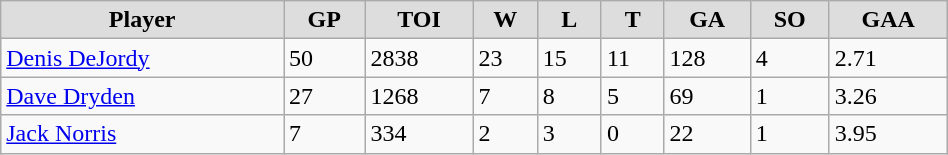<table class="wikitable" width="50%">
<tr align="center"  bgcolor="#dddddd">
<td><strong>Player</strong></td>
<td><strong>GP</strong></td>
<td><strong>TOI</strong></td>
<td><strong>W</strong></td>
<td><strong>L</strong></td>
<td><strong>T</strong></td>
<td><strong>GA</strong></td>
<td><strong>SO</strong></td>
<td><strong>GAA</strong></td>
</tr>
<tr>
<td><a href='#'>Denis DeJordy</a></td>
<td>50</td>
<td>2838</td>
<td>23</td>
<td>15</td>
<td>11</td>
<td>128</td>
<td>4</td>
<td>2.71</td>
</tr>
<tr>
<td><a href='#'>Dave Dryden</a></td>
<td>27</td>
<td>1268</td>
<td>7</td>
<td>8</td>
<td>5</td>
<td>69</td>
<td>1</td>
<td>3.26</td>
</tr>
<tr>
<td><a href='#'>Jack Norris</a></td>
<td>7</td>
<td>334</td>
<td>2</td>
<td>3</td>
<td>0</td>
<td>22</td>
<td>1</td>
<td>3.95</td>
</tr>
</table>
